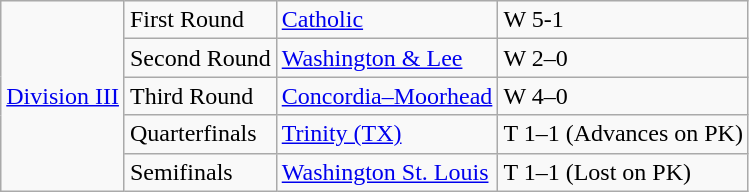<table class="wikitable">
<tr>
<td rowspan="5"><a href='#'>Division III</a></td>
<td>First Round</td>
<td><a href='#'>Catholic</a></td>
<td>W 5-1</td>
</tr>
<tr>
<td>Second Round</td>
<td><a href='#'>Washington & Lee</a></td>
<td>W 2–0</td>
</tr>
<tr>
<td>Third Round</td>
<td><a href='#'>Concordia–Moorhead</a></td>
<td>W 4–0</td>
</tr>
<tr>
<td>Quarterfinals</td>
<td><a href='#'>Trinity (TX)</a></td>
<td>T 1–1 (Advances on PK)</td>
</tr>
<tr>
<td>Semifinals</td>
<td><a href='#'>Washington St. Louis</a></td>
<td>T 1–1 (Lost on PK)</td>
</tr>
</table>
